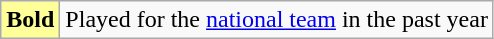<table class="wikitable">
<tr>
<td style="background-color:#FFFF99"><strong>Bold</strong></td>
<td>Played for the <a href='#'>national team</a> in the past year</td>
</tr>
</table>
